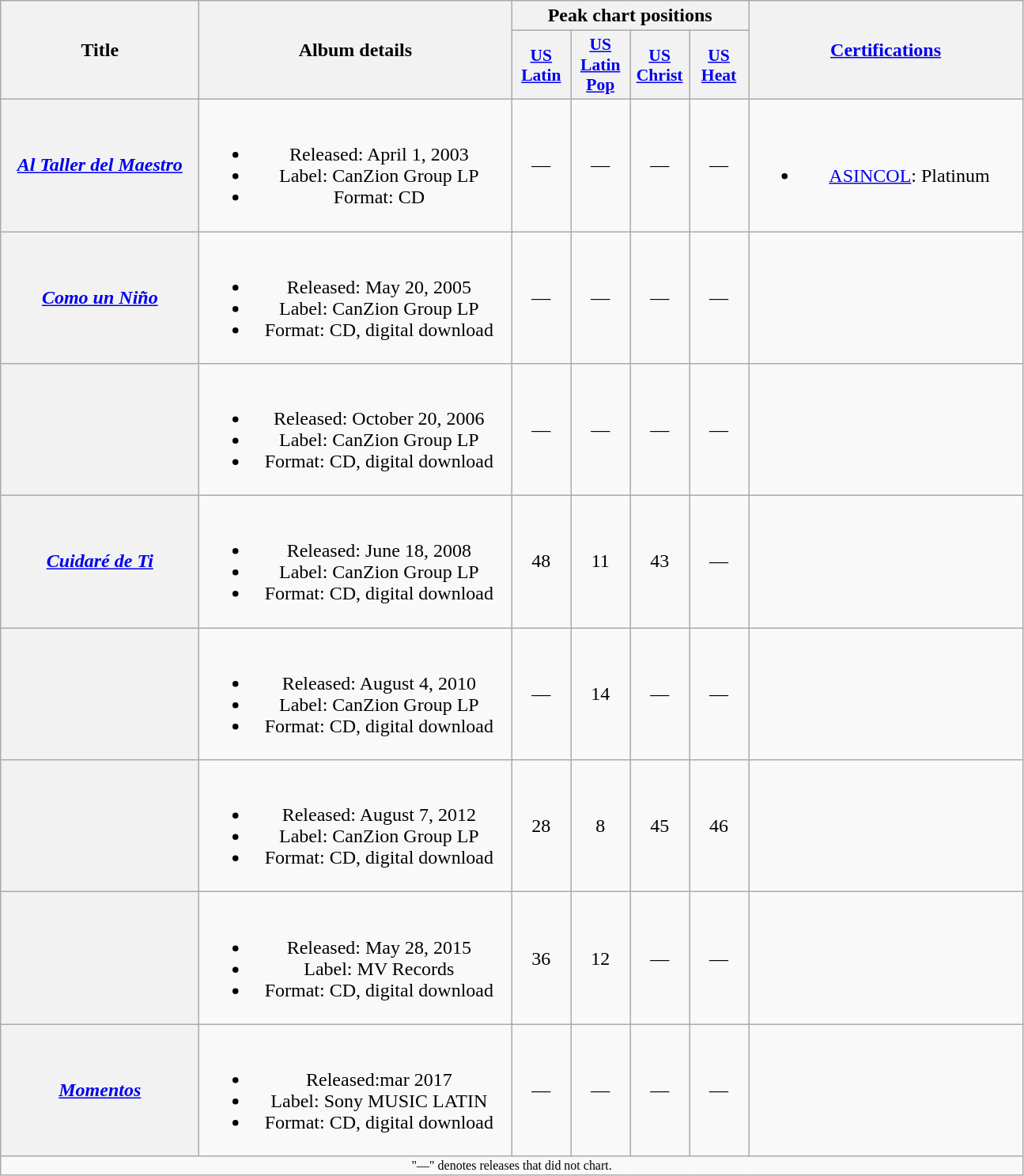<table class="wikitable plainrowheaders" style="text-align:center;" border="1">
<tr>
<th scope="col" rowspan="2" style="width:10em;">Title</th>
<th scope="col" rowspan="2" style="width:16em;">Album details</th>
<th scope="col" colspan="4">Peak chart positions</th>
<th scope="col" rowspan="2" style="width:14em;"><a href='#'>Certifications</a></th>
</tr>
<tr>
<th scope="col" style="width:3em;font-size:90%;"><a href='#'>US<br>Latin</a><br></th>
<th scope="col" style="width:3em;font-size:90%;"><a href='#'>US<br>Latin Pop</a><br></th>
<th scope="col" style="width:3em;font-size:90%;"><a href='#'>US<br>Christ</a><br></th>
<th scope="col" style="width:3em;font-size:90%;"><a href='#'>US<br>Heat</a><br></th>
</tr>
<tr>
<th scope="row"><em><a href='#'>Al Taller del Maestro</a></em></th>
<td><br><ul><li>Released: April 1, 2003</li><li>Label: CanZion Group LP</li><li>Format: CD</li></ul></td>
<td>—</td>
<td>—</td>
<td>—</td>
<td>—</td>
<td><br><ul><li><a href='#'>ASINCOL</a>: Platinum</li></ul></td>
</tr>
<tr>
<th scope="row"><em><a href='#'>Como un Niño</a></em></th>
<td><br><ul><li>Released: May 20, 2005</li><li>Label: CanZion Group LP</li><li>Format: CD, digital download</li></ul></td>
<td>—</td>
<td>—</td>
<td>—</td>
<td>—</td>
<td></td>
</tr>
<tr>
<th scope="row"></th>
<td><br><ul><li>Released: October 20, 2006</li><li>Label: CanZion Group LP</li><li>Format: CD, digital download</li></ul></td>
<td>—</td>
<td>—</td>
<td>—</td>
<td>—</td>
<td></td>
</tr>
<tr>
<th scope="row"><em><a href='#'>Cuidaré de Ti</a></em></th>
<td><br><ul><li>Released: June 18, 2008</li><li>Label: CanZion Group LP</li><li>Format: CD, digital download</li></ul></td>
<td>48</td>
<td>11</td>
<td>43</td>
<td>—</td>
<td></td>
</tr>
<tr>
<th scope="row"></th>
<td><br><ul><li>Released: August 4, 2010</li><li>Label: CanZion Group LP</li><li>Format: CD, digital download</li></ul></td>
<td>—</td>
<td>14</td>
<td>—</td>
<td>—</td>
<td></td>
</tr>
<tr>
<th scope="row"></th>
<td><br><ul><li>Released: August 7, 2012</li><li>Label: CanZion Group LP</li><li>Format: CD, digital download</li></ul></td>
<td>28</td>
<td>8</td>
<td>45</td>
<td>46</td>
<td></td>
</tr>
<tr>
<th scope="row"></th>
<td><br><ul><li>Released: May 28, 2015</li><li>Label: MV Records</li><li>Format: CD, digital download</li></ul></td>
<td>36</td>
<td>12</td>
<td>—</td>
<td>—</td>
<td></td>
</tr>
<tr>
<th scope="row"><em><a href='#'>Momentos</a></em></th>
<td><br><ul><li>Released:mar 2017</li><li>Label: Sony MUSIC LATIN</li><li>Format: CD, digital download</li></ul></td>
<td>—</td>
<td>—</td>
<td>—</td>
<td>—</td>
<td></td>
</tr>
<tr>
<td colspan="21" style="text-align:center; font-size:8pt;">"—" denotes releases that did not chart.</td>
</tr>
</table>
